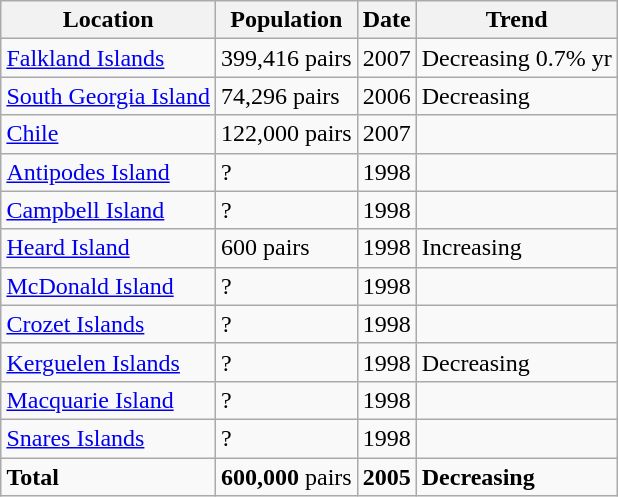<table class="wikitable" style="float: right;">
<tr>
<th>Location</th>
<th>Population</th>
<th>Date</th>
<th>Trend</th>
</tr>
<tr>
<td><a href='#'>Falkland Islands</a></td>
<td>399,416 pairs</td>
<td>2007</td>
<td>Decreasing 0.7% yr</td>
</tr>
<tr>
<td><a href='#'>South Georgia Island</a></td>
<td>74,296 pairs</td>
<td>2006</td>
<td>Decreasing</td>
</tr>
<tr>
<td><a href='#'>Chile</a></td>
<td>122,000 pairs</td>
<td>2007</td>
<td></td>
</tr>
<tr>
<td><a href='#'>Antipodes Island</a></td>
<td>?</td>
<td>1998</td>
<td></td>
</tr>
<tr>
<td><a href='#'>Campbell Island</a></td>
<td>?</td>
<td>1998</td>
<td></td>
</tr>
<tr>
<td><a href='#'>Heard Island</a></td>
<td>600 pairs</td>
<td>1998</td>
<td>Increasing</td>
</tr>
<tr>
<td><a href='#'>McDonald Island</a></td>
<td>?</td>
<td>1998</td>
<td></td>
</tr>
<tr>
<td><a href='#'>Crozet Islands</a></td>
<td>?</td>
<td>1998</td>
<td></td>
</tr>
<tr>
<td><a href='#'>Kerguelen Islands</a></td>
<td>?</td>
<td>1998</td>
<td>Decreasing</td>
</tr>
<tr>
<td><a href='#'>Macquarie Island</a></td>
<td>?</td>
<td>1998</td>
<td></td>
</tr>
<tr>
<td><a href='#'>Snares Islands</a></td>
<td>?</td>
<td>1998</td>
<td></td>
</tr>
<tr>
<td><strong>Total</strong></td>
<td><strong>600,000</strong> pairs</td>
<td><strong>2005</strong></td>
<td><strong>Decreasing</strong></td>
</tr>
</table>
